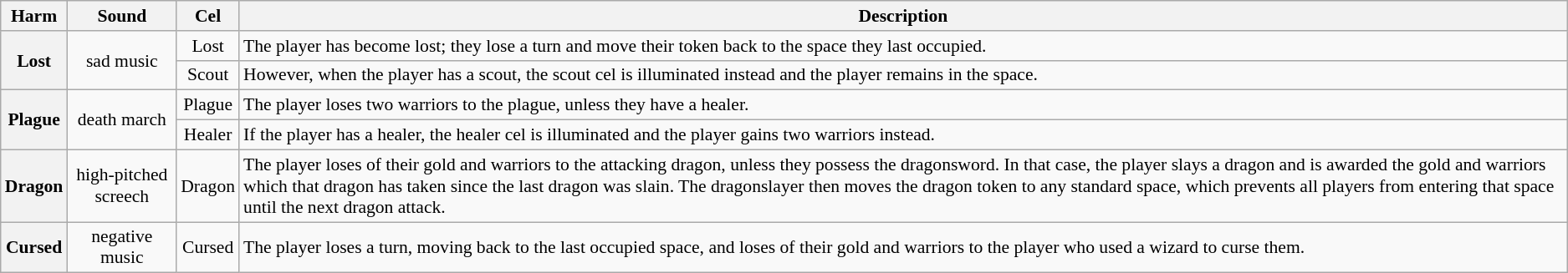<table class="wikitable" style="font-size:90%;text-align:center;">
<tr>
<th>Harm</th>
<th>Sound</th>
<th>Cel</th>
<th>Description</th>
</tr>
<tr>
<th rowspan=2>Lost</th>
<td rowspan=2>sad music</td>
<td>Lost</td>
<td style="text-align:left;">The player has become lost; they lose a turn and move their token back to the space they last occupied.</td>
</tr>
<tr>
<td>Scout</td>
<td style="text-align:left;">However, when the player has a scout, the scout cel is illuminated instead and the player remains in the space.</td>
</tr>
<tr>
<th rowspan=2>Plague</th>
<td rowspan=2>death march</td>
<td>Plague</td>
<td style="text-align:left;">The player loses two warriors to the plague, unless they have a healer.</td>
</tr>
<tr>
<td>Healer</td>
<td style="text-align:left;">If the player has a healer, the healer cel is illuminated and the player gains two warriors instead.</td>
</tr>
<tr>
<th>Dragon</th>
<td>high-pitched screech</td>
<td>Dragon</td>
<td style="text-align:left;">The player loses  of their gold and warriors to the attacking dragon, unless they possess the dragonsword. In that case, the player slays a dragon and is awarded the gold and warriors which that dragon has taken since the last dragon was slain. The dragonslayer then moves the dragon token to any standard space, which prevents all players from entering that space until the next dragon attack.</td>
</tr>
<tr>
<th>Cursed</th>
<td>negative music</td>
<td>Cursed</td>
<td style="text-align:left;">The player loses a turn, moving back to the last occupied space, and loses  of their gold and warriors to the player who used a wizard to curse them.</td>
</tr>
</table>
